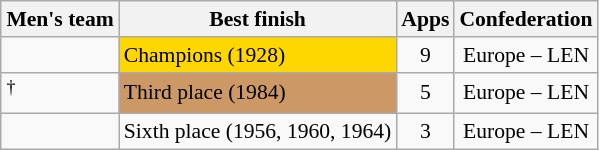<table class="wikitable" style="text-align: center; font-size: 90%; margin-left: 1em;">
<tr>
<th>Men's team</th>
<th>Best finish</th>
<th>Apps</th>
<th>Confederation</th>
</tr>
<tr>
<td style="text-align: left;"></td>
<td style="background-color: gold; text-align: left;">Champions (1928)</td>
<td>9</td>
<td>Europe – LEN</td>
</tr>
<tr>
<td style="text-align: left;"><em></em><sup>†</sup></td>
<td style="background-color: #cc9966; text-align: left;">Third place (1984)</td>
<td>5</td>
<td>Europe – LEN</td>
</tr>
<tr>
<td style="text-align: left;"></td>
<td style="text-align: left;">Sixth place (1956, 1960, 1964)</td>
<td>3</td>
<td>Europe – LEN</td>
</tr>
</table>
